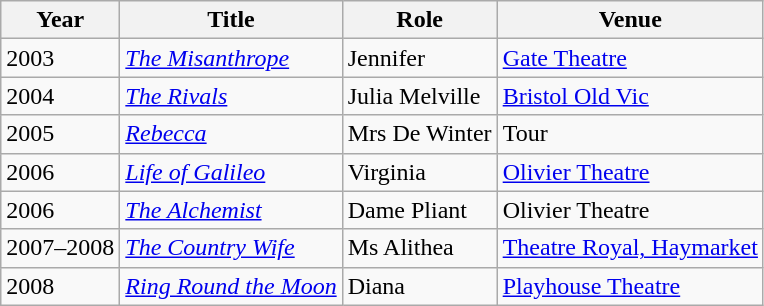<table class="wikitable sortable">
<tr>
<th>Year</th>
<th>Title</th>
<th>Role</th>
<th>Venue</th>
</tr>
<tr>
<td>2003</td>
<td><em><a href='#'>The Misanthrope</a></em></td>
<td>Jennifer</td>
<td><a href='#'>Gate Theatre</a></td>
</tr>
<tr>
<td>2004</td>
<td><em><a href='#'>The Rivals</a></em></td>
<td>Julia Melville</td>
<td><a href='#'>Bristol Old Vic</a></td>
</tr>
<tr>
<td>2005</td>
<td><em><a href='#'>Rebecca</a></em></td>
<td>Mrs De Winter</td>
<td>Tour</td>
</tr>
<tr>
<td>2006</td>
<td><em><a href='#'>Life of Galileo</a></em></td>
<td>Virginia</td>
<td><a href='#'>Olivier Theatre</a></td>
</tr>
<tr>
<td>2006</td>
<td><em><a href='#'>The Alchemist</a></em></td>
<td>Dame Pliant</td>
<td>Olivier Theatre</td>
</tr>
<tr>
<td>2007–2008</td>
<td><em><a href='#'>The Country Wife</a></em></td>
<td>Ms Alithea</td>
<td><a href='#'>Theatre Royal, Haymarket</a></td>
</tr>
<tr>
<td>2008</td>
<td><em><a href='#'>Ring Round the Moon</a></em></td>
<td>Diana</td>
<td><a href='#'>Playhouse Theatre</a></td>
</tr>
</table>
